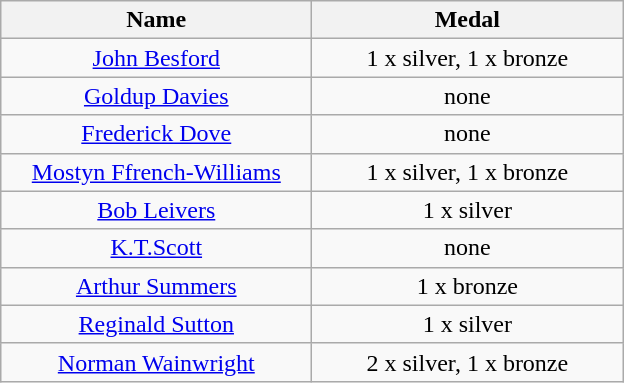<table class="wikitable" style="text-align: center">
<tr>
<th width=200>Name</th>
<th width=200>Medal</th>
</tr>
<tr>
<td><a href='#'>John Besford</a></td>
<td>1 x silver, 1 x bronze</td>
</tr>
<tr>
<td><a href='#'>Goldup Davies</a></td>
<td>none</td>
</tr>
<tr>
<td><a href='#'>Frederick Dove</a></td>
<td>none</td>
</tr>
<tr>
<td><a href='#'>Mostyn Ffrench-Williams</a></td>
<td>1 x silver, 1 x bronze</td>
</tr>
<tr>
<td><a href='#'>Bob Leivers</a></td>
<td>1 x silver</td>
</tr>
<tr>
<td><a href='#'>K.T.Scott</a></td>
<td>none</td>
</tr>
<tr>
<td><a href='#'>Arthur Summers</a></td>
<td>1 x bronze</td>
</tr>
<tr>
<td><a href='#'>Reginald Sutton</a></td>
<td>1 x silver</td>
</tr>
<tr>
<td><a href='#'>Norman Wainwright</a></td>
<td>2 x silver, 1 x bronze</td>
</tr>
</table>
